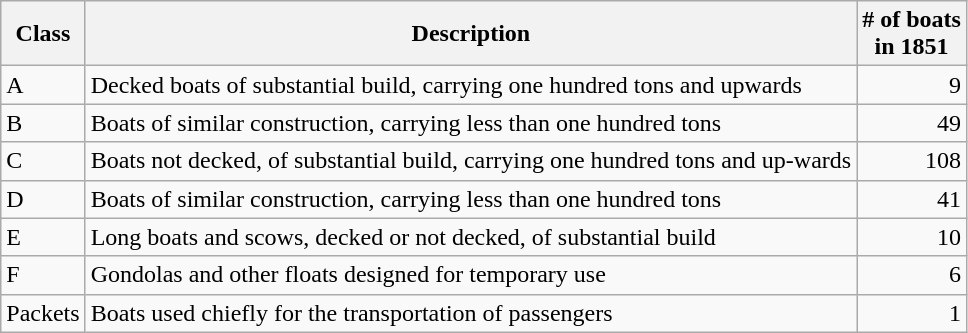<table class="wikitable">
<tr>
<th>Class</th>
<th>Description</th>
<th># of boats <br>in 1851</th>
</tr>
<tr>
<td>A</td>
<td>Decked boats of substantial build, carrying one hundred tons and upwards</td>
<td align="right">9</td>
</tr>
<tr>
<td>B</td>
<td>Boats of similar construction, carrying less than one hundred tons</td>
<td align="right">49</td>
</tr>
<tr>
<td>C</td>
<td>Boats not decked, of substantial build, carrying one hundred tons and up-wards</td>
<td align="right">108</td>
</tr>
<tr>
<td>D</td>
<td>Boats of similar construction, carrying less than one hundred tons</td>
<td align="right">41</td>
</tr>
<tr>
<td>E</td>
<td>Long boats and scows, decked or not decked, of substantial build</td>
<td align="right">10</td>
</tr>
<tr>
<td>F</td>
<td>Gondolas and other floats designed for temporary use</td>
<td align="right">6</td>
</tr>
<tr>
<td>Packets</td>
<td>Boats used chiefly for the transportation of passengers</td>
<td align="right">1</td>
</tr>
</table>
